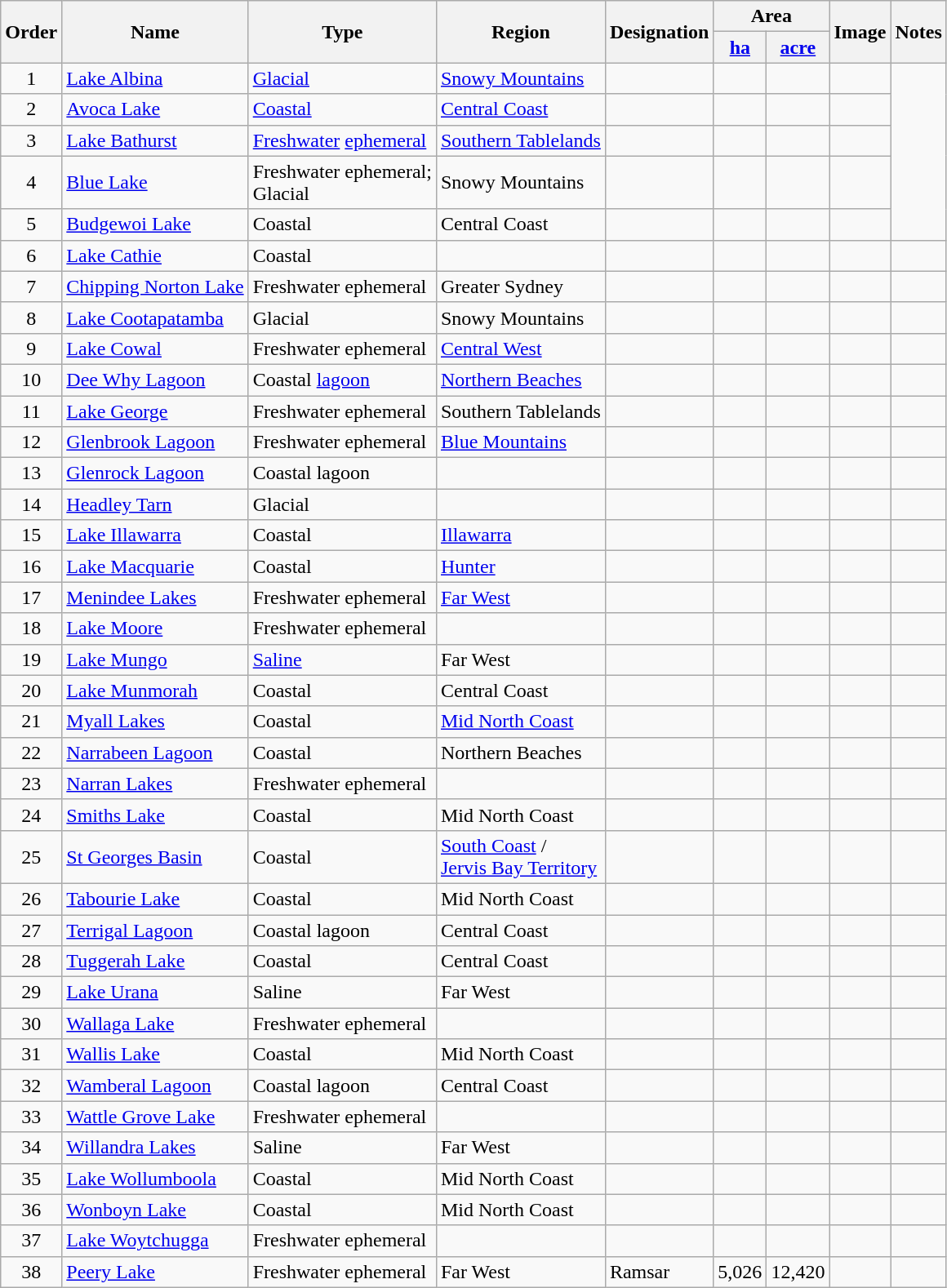<table class="wikitable sortable">
<tr>
<th scope="col" rowspan=2>Order</th>
<th scope="col" rowspan=2>Name</th>
<th scope="col" rowspan=2>Type</th>
<th scope="col" rowspan=2>Region</th>
<th scope="col" rowspan=2>Designation</th>
<th scope="col" colspan=2>Area</th>
<th scope="col" rowspan=2>Image</th>
<th scope="col" rowspan=2>Notes</th>
</tr>
<tr>
<th scope="col"><a href='#'>ha</a></th>
<th scope="col"><a href='#'>acre</a></th>
</tr>
<tr>
<td align=center>1</td>
<td><a href='#'>Lake Albina</a></td>
<td><a href='#'>Glacial</a></td>
<td><a href='#'>Snowy Mountains</a></td>
<td></td>
<td></td>
<td></td>
<td></td>
</tr>
<tr>
<td align=center>2</td>
<td><a href='#'>Avoca Lake</a></td>
<td><a href='#'>Coastal</a></td>
<td><a href='#'>Central Coast</a></td>
<td></td>
<td></td>
<td></td>
<td></td>
</tr>
<tr>
<td align=center>3</td>
<td><a href='#'>Lake Bathurst</a></td>
<td><a href='#'>Freshwater</a> <a href='#'>ephemeral</a></td>
<td><a href='#'>Southern Tablelands</a></td>
<td></td>
<td></td>
<td></td>
<td></td>
</tr>
<tr>
<td align=center>4</td>
<td><a href='#'>Blue Lake</a></td>
<td>Freshwater ephemeral;<br>Glacial</td>
<td>Snowy Mountains</td>
<td></td>
<td></td>
<td></td>
<td></td>
</tr>
<tr>
<td align=center>5</td>
<td><a href='#'>Budgewoi Lake</a></td>
<td>Coastal</td>
<td>Central Coast</td>
<td></td>
<td></td>
<td></td>
<td></td>
</tr>
<tr>
<td align=center>6</td>
<td><a href='#'>Lake Cathie</a></td>
<td>Coastal</td>
<td></td>
<td></td>
<td></td>
<td></td>
<td></td>
<td></td>
</tr>
<tr>
<td align=center>7</td>
<td><a href='#'>Chipping Norton Lake</a></td>
<td>Freshwater ephemeral</td>
<td>Greater Sydney</td>
<td></td>
<td></td>
<td></td>
<td></td>
<td></td>
</tr>
<tr>
<td align=center>8</td>
<td><a href='#'>Lake Cootapatamba</a></td>
<td>Glacial</td>
<td>Snowy Mountains</td>
<td></td>
<td></td>
<td></td>
<td></td>
<td></td>
</tr>
<tr>
<td align=center>9</td>
<td><a href='#'>Lake Cowal</a></td>
<td>Freshwater ephemeral</td>
<td><a href='#'>Central West</a></td>
<td></td>
<td></td>
<td></td>
<td></td>
<td></td>
</tr>
<tr>
<td align=center>10</td>
<td><a href='#'>Dee Why Lagoon</a></td>
<td>Coastal <a href='#'>lagoon</a></td>
<td><a href='#'>Northern Beaches</a></td>
<td></td>
<td></td>
<td></td>
<td></td>
<td></td>
</tr>
<tr>
<td align=center>11</td>
<td><a href='#'>Lake George</a></td>
<td>Freshwater ephemeral</td>
<td>Southern Tablelands</td>
<td></td>
<td></td>
<td></td>
<td></td>
<td></td>
</tr>
<tr>
<td align=center>12</td>
<td><a href='#'>Glenbrook Lagoon</a></td>
<td>Freshwater ephemeral</td>
<td><a href='#'>Blue Mountains</a></td>
<td></td>
<td></td>
<td></td>
<td></td>
<td></td>
</tr>
<tr>
<td align=center>13</td>
<td><a href='#'>Glenrock Lagoon</a></td>
<td>Coastal lagoon</td>
<td></td>
<td></td>
<td></td>
<td></td>
<td></td>
<td></td>
</tr>
<tr>
<td align=center>14</td>
<td><a href='#'>Headley Tarn</a></td>
<td>Glacial</td>
<td></td>
<td></td>
<td></td>
<td></td>
<td></td>
<td></td>
</tr>
<tr>
<td align=center>15</td>
<td><a href='#'>Lake Illawarra</a></td>
<td>Coastal</td>
<td><a href='#'>Illawarra</a></td>
<td></td>
<td></td>
<td></td>
<td></td>
<td></td>
</tr>
<tr>
<td align=center>16</td>
<td><a href='#'>Lake Macquarie</a></td>
<td>Coastal</td>
<td><a href='#'>Hunter</a></td>
<td></td>
<td></td>
<td></td>
<td></td>
<td></td>
</tr>
<tr>
<td align=center>17</td>
<td><a href='#'>Menindee Lakes</a></td>
<td>Freshwater ephemeral</td>
<td><a href='#'>Far West</a></td>
<td></td>
<td></td>
<td></td>
<td></td>
<td></td>
</tr>
<tr>
<td align=center>18</td>
<td><a href='#'>Lake Moore</a></td>
<td>Freshwater ephemeral</td>
<td></td>
<td></td>
<td></td>
<td></td>
<td></td>
<td></td>
</tr>
<tr>
<td align=center>19</td>
<td><a href='#'>Lake Mungo</a></td>
<td><a href='#'>Saline</a></td>
<td>Far West</td>
<td></td>
<td></td>
<td></td>
<td></td>
<td></td>
</tr>
<tr>
<td align=center>20</td>
<td><a href='#'>Lake Munmorah</a></td>
<td>Coastal</td>
<td>Central Coast</td>
<td></td>
<td></td>
<td></td>
<td></td>
<td></td>
</tr>
<tr>
<td align=center>21</td>
<td><a href='#'>Myall Lakes</a></td>
<td>Coastal</td>
<td><a href='#'>Mid North Coast</a></td>
<td></td>
<td></td>
<td></td>
<td></td>
<td></td>
</tr>
<tr>
<td align=center>22</td>
<td><a href='#'>Narrabeen Lagoon</a></td>
<td>Coastal</td>
<td>Northern Beaches</td>
<td></td>
<td></td>
<td></td>
<td></td>
</tr>
<tr>
<td align=center>23</td>
<td><a href='#'>Narran Lakes</a></td>
<td>Freshwater ephemeral</td>
<td></td>
<td></td>
<td></td>
<td></td>
<td></td>
<td></td>
</tr>
<tr>
<td align=center>24</td>
<td><a href='#'>Smiths Lake</a></td>
<td>Coastal</td>
<td>Mid North Coast</td>
<td></td>
<td></td>
<td></td>
<td></td>
<td></td>
</tr>
<tr>
<td align=center>25</td>
<td><a href='#'>St Georges Basin</a></td>
<td>Coastal</td>
<td><a href='#'>South Coast</a> /<br><a href='#'>Jervis Bay Territory</a></td>
<td></td>
<td></td>
<td></td>
<td></td>
<td></td>
</tr>
<tr>
<td align=center>26</td>
<td><a href='#'>Tabourie Lake</a></td>
<td>Coastal</td>
<td>Mid North Coast</td>
<td></td>
<td></td>
<td></td>
<td></td>
<td></td>
</tr>
<tr>
<td align=center>27</td>
<td><a href='#'>Terrigal Lagoon</a></td>
<td>Coastal lagoon</td>
<td>Central Coast</td>
<td></td>
<td></td>
<td></td>
<td></td>
<td></td>
</tr>
<tr>
<td align=center>28</td>
<td><a href='#'>Tuggerah Lake</a></td>
<td>Coastal</td>
<td>Central Coast</td>
<td></td>
<td></td>
<td></td>
<td></td>
<td></td>
</tr>
<tr>
<td align=center>29</td>
<td><a href='#'>Lake Urana</a></td>
<td>Saline</td>
<td>Far West</td>
<td></td>
<td></td>
<td></td>
<td></td>
<td></td>
</tr>
<tr>
<td align=center>30</td>
<td><a href='#'>Wallaga Lake</a></td>
<td>Freshwater ephemeral</td>
<td></td>
<td></td>
<td></td>
<td></td>
<td></td>
<td></td>
</tr>
<tr>
<td align=center>31</td>
<td><a href='#'>Wallis Lake</a></td>
<td>Coastal</td>
<td>Mid North Coast</td>
<td></td>
<td></td>
<td></td>
<td></td>
<td></td>
</tr>
<tr>
<td align=center>32</td>
<td><a href='#'>Wamberal Lagoon</a></td>
<td>Coastal lagoon</td>
<td>Central Coast</td>
<td></td>
<td></td>
<td></td>
<td></td>
<td></td>
</tr>
<tr>
<td align=center>33</td>
<td><a href='#'>Wattle Grove Lake</a></td>
<td>Freshwater ephemeral</td>
<td></td>
<td></td>
<td></td>
<td></td>
<td></td>
<td></td>
</tr>
<tr>
<td align=center>34</td>
<td><a href='#'>Willandra Lakes</a></td>
<td>Saline</td>
<td>Far West</td>
<td></td>
<td></td>
<td></td>
<td></td>
<td></td>
</tr>
<tr>
<td align=center>35</td>
<td><a href='#'>Lake Wollumboola</a></td>
<td>Coastal</td>
<td>Mid North Coast</td>
<td></td>
<td></td>
<td></td>
<td></td>
<td></td>
</tr>
<tr>
<td align=center>36</td>
<td><a href='#'>Wonboyn Lake</a></td>
<td>Coastal</td>
<td>Mid North Coast</td>
<td></td>
<td></td>
<td></td>
<td></td>
<td></td>
</tr>
<tr>
<td align=center>37</td>
<td><a href='#'>Lake Woytchugga</a></td>
<td>Freshwater ephemeral</td>
<td></td>
<td></td>
<td></td>
<td></td>
<td></td>
<td></td>
</tr>
<tr>
<td align=center>38</td>
<td><a href='#'>Peery Lake</a></td>
<td>Freshwater ephemeral</td>
<td>Far West</td>
<td>Ramsar</td>
<td>5,026</td>
<td>12,420</td>
<td></td>
<td></td>
</tr>
</table>
